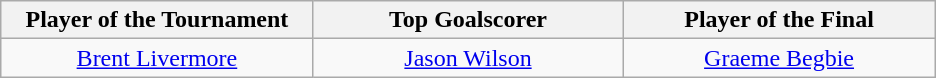<table class=wikitable style="margin:auto; text-align:center">
<tr>
<th style= "width:200px">Player of the Tournament</th>
<th style= "width:200px">Top Goalscorer</th>
<th style= "width:200px">Player of the Final</th>
</tr>
<tr>
<td> <a href='#'>Brent Livermore</a></td>
<td> <a href='#'>Jason Wilson</a></td>
<td> <a href='#'>Graeme Begbie</a></td>
</tr>
</table>
